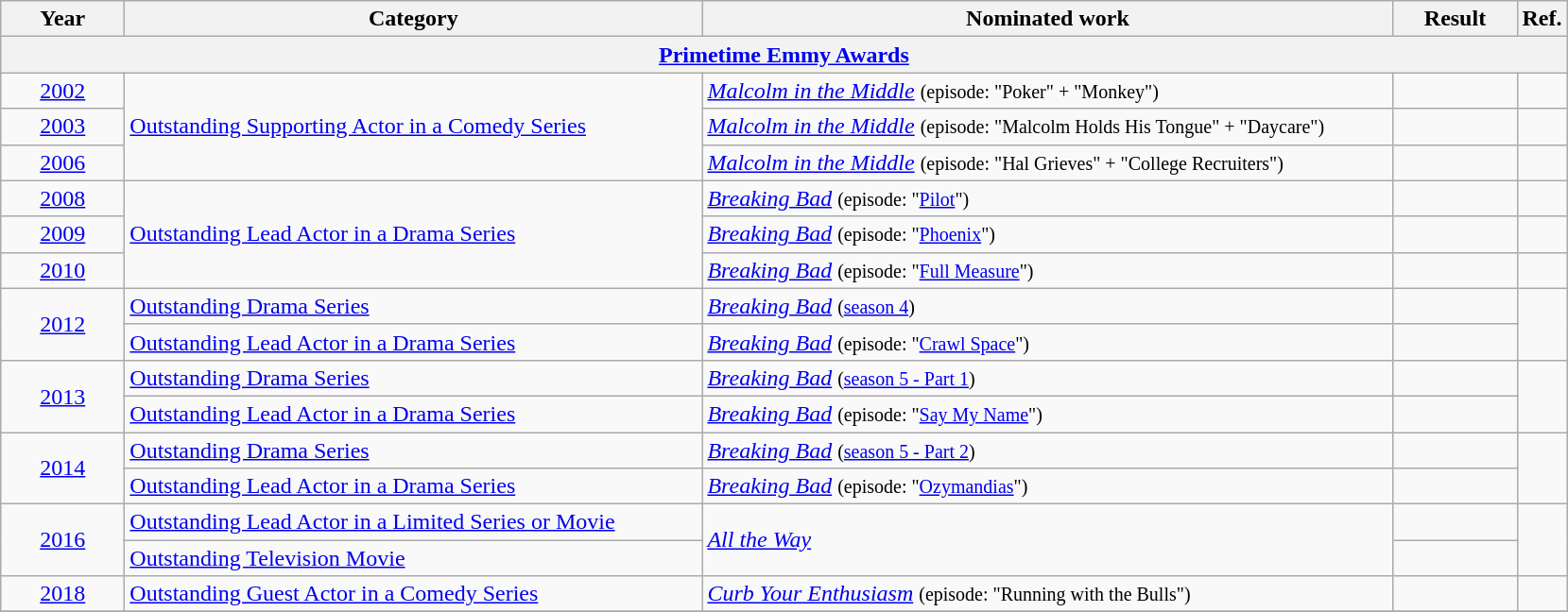<table class=wikitable>
<tr>
<th scope="col" style="width:5em;">Year</th>
<th scope="col" style="width:25em;">Category</th>
<th scope="col" style="width:30em;">Nominated work</th>
<th scope="col" style="width:5em;">Result</th>
<th>Ref.</th>
</tr>
<tr>
<th colspan=5><a href='#'>Primetime Emmy Awards</a></th>
</tr>
<tr>
<td style="text-align:center;"><a href='#'>2002</a></td>
<td rowspan="3"><a href='#'>Outstanding Supporting Actor in a Comedy Series</a></td>
<td><em><a href='#'>Malcolm in the Middle</a></em> <small> (episode: "Poker" + "Monkey") </small></td>
<td></td>
<td style="text-align:center;"></td>
</tr>
<tr>
<td style="text-align:center;"><a href='#'>2003</a></td>
<td><em><a href='#'>Malcolm in the Middle</a></em> <small> (episode: "Malcolm Holds His Tongue" + "Daycare") </small></td>
<td></td>
<td style="text-align:center;"></td>
</tr>
<tr>
<td style="text-align:center;"><a href='#'>2006</a></td>
<td><em><a href='#'>Malcolm in the Middle</a></em> <small> (episode: "Hal Grieves" + "College Recruiters") </small></td>
<td></td>
<td style="text-align:center;"></td>
</tr>
<tr>
<td style="text-align:center;"><a href='#'>2008</a></td>
<td rowspan="3"><a href='#'>Outstanding Lead Actor in a Drama Series</a></td>
<td><em><a href='#'>Breaking Bad</a></em> <small> (episode: "<a href='#'>Pilot</a>") </small></td>
<td></td>
<td style="text-align:center;"></td>
</tr>
<tr>
<td style="text-align:center;"><a href='#'>2009</a></td>
<td><em><a href='#'>Breaking Bad</a></em> <small> (episode: "<a href='#'>Phoenix</a>") </small></td>
<td></td>
<td style="text-align:center;"></td>
</tr>
<tr>
<td style="text-align:center;"><a href='#'>2010</a></td>
<td><em><a href='#'>Breaking Bad</a></em> <small> (episode: "<a href='#'>Full Measure</a>") </small></td>
<td></td>
<td style="text-align:center;"></td>
</tr>
<tr>
<td style="text-align:center;", rowspan="2"><a href='#'>2012</a></td>
<td><a href='#'>Outstanding Drama Series</a></td>
<td><em><a href='#'>Breaking Bad</a></em> <small> (<a href='#'>season 4</a>) </small></td>
<td></td>
<td rowspan=2, style="text-align:center;"></td>
</tr>
<tr>
<td><a href='#'>Outstanding Lead Actor in a Drama Series</a></td>
<td><em><a href='#'>Breaking Bad</a></em> <small> (episode: "<a href='#'>Crawl Space</a>") </small></td>
<td></td>
</tr>
<tr>
<td style="text-align:center;", rowspan="2"><a href='#'>2013</a></td>
<td><a href='#'>Outstanding Drama Series</a></td>
<td><em><a href='#'>Breaking Bad</a></em> <small> (<a href='#'>season 5 - Part 1</a>) </small></td>
<td></td>
<td rowspan=2, style="text-align:center;"></td>
</tr>
<tr>
<td><a href='#'>Outstanding Lead Actor in a Drama Series</a></td>
<td><em><a href='#'>Breaking Bad</a></em> <small> (episode: "<a href='#'>Say My Name</a>") </small></td>
<td></td>
</tr>
<tr>
<td style="text-align:center;", rowspan=2><a href='#'>2014</a></td>
<td><a href='#'>Outstanding Drama Series</a></td>
<td><em><a href='#'>Breaking Bad</a></em> <small> (<a href='#'>season 5 - Part 2</a>) </small></td>
<td></td>
<td rowspan=2, style="text-align:center;"></td>
</tr>
<tr>
<td><a href='#'>Outstanding Lead Actor in a Drama Series</a></td>
<td><em><a href='#'>Breaking Bad</a></em> <small> (episode: "<a href='#'>Ozymandias</a>") </small></td>
<td></td>
</tr>
<tr>
<td style="text-align:center;", rowspan=2><a href='#'>2016</a></td>
<td><a href='#'>Outstanding Lead Actor in a Limited Series or Movie</a></td>
<td rowspan="2"><em><a href='#'>All the Way</a></em></td>
<td></td>
<td rowspan=2, style="text-align:center;"></td>
</tr>
<tr>
<td><a href='#'>Outstanding Television Movie</a></td>
<td></td>
</tr>
<tr>
<td style="text-align:center;"><a href='#'>2018</a></td>
<td><a href='#'>Outstanding Guest Actor in a Comedy Series</a></td>
<td><em><a href='#'>Curb Your Enthusiasm</a></em> <small> (episode: "Running with the Bulls") </small></td>
<td></td>
<td style="text-align:center;"></td>
</tr>
<tr>
</tr>
</table>
